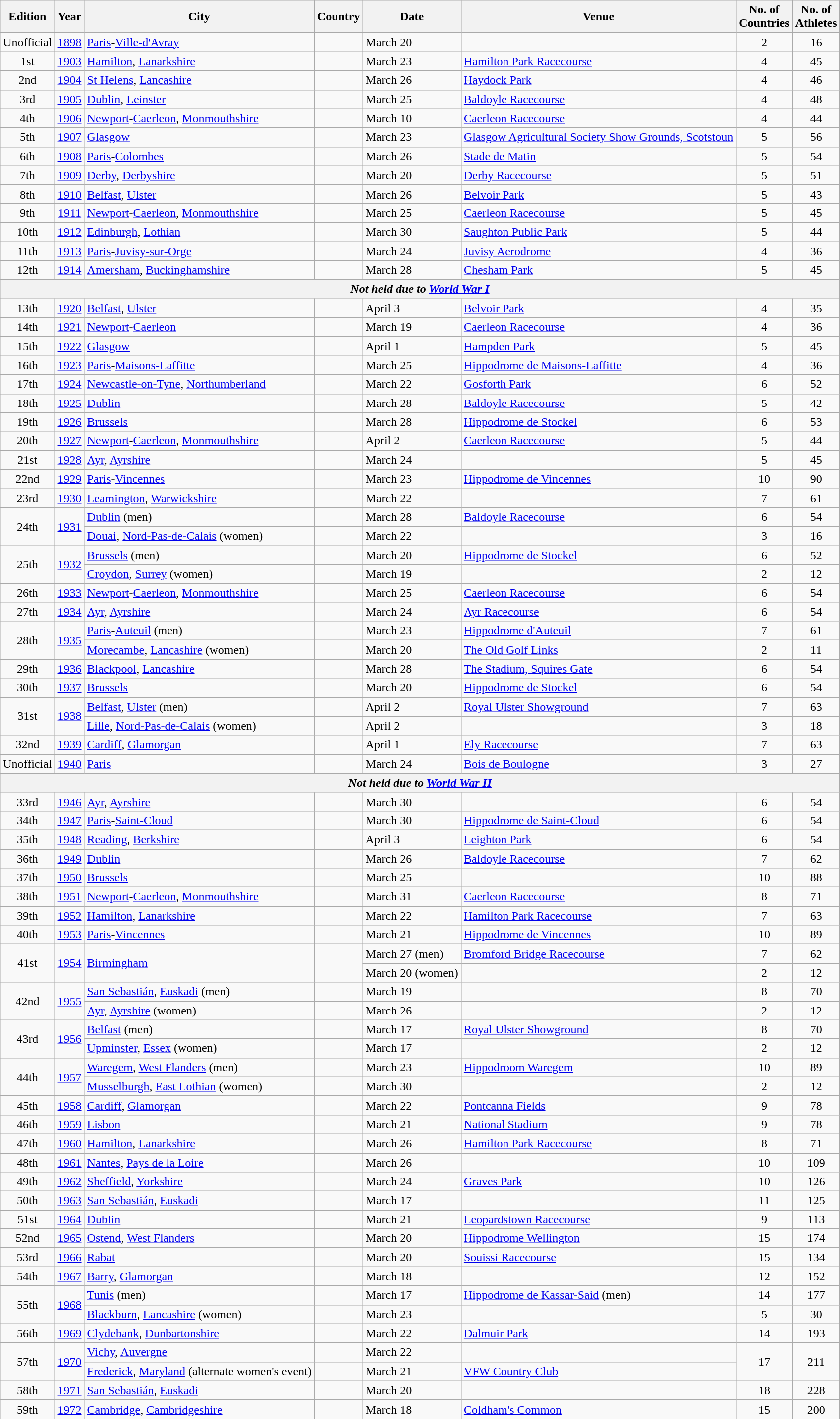<table class="wikitable">
<tr>
<th>Edition</th>
<th>Year</th>
<th>City</th>
<th>Country</th>
<th>Date</th>
<th>Venue</th>
<th>No. of <br>Countries</th>
<th>No. of<br>Athletes</th>
</tr>
<tr>
<td align=center>Unofficial</td>
<td align=center><a href='#'>1898</a></td>
<td align=left><a href='#'>Paris</a>-<a href='#'>Ville-d'Avray</a></td>
<td align=left></td>
<td align=left>March 20</td>
<td align=left></td>
<td align=center>2</td>
<td align=center>16</td>
</tr>
<tr>
<td align=center>1st</td>
<td align=center><a href='#'>1903</a></td>
<td align=left><a href='#'>Hamilton</a>, <a href='#'>Lanarkshire</a></td>
<td align=left></td>
<td align=left>March 23</td>
<td align=left><a href='#'>Hamilton Park Racecourse</a></td>
<td align=center>4</td>
<td align=center>45</td>
</tr>
<tr>
<td align=center>2nd</td>
<td align=center><a href='#'>1904</a></td>
<td align=left><a href='#'>St Helens</a>, <a href='#'>Lancashire</a></td>
<td align=left></td>
<td align=left>March 26</td>
<td align=left><a href='#'>Haydock Park</a></td>
<td align=center>4</td>
<td align=center>46</td>
</tr>
<tr>
<td align=center>3rd</td>
<td align=center><a href='#'>1905</a></td>
<td align=left><a href='#'>Dublin</a>, <a href='#'>Leinster</a></td>
<td align=left></td>
<td align=left>March 25</td>
<td align=left><a href='#'>Baldoyle Racecourse</a></td>
<td align=center>4</td>
<td align=center>48</td>
</tr>
<tr>
<td align=center>4th</td>
<td align=center><a href='#'>1906</a></td>
<td align=left><a href='#'>Newport</a>-<a href='#'>Caerleon</a>, <a href='#'>Monmouthshire</a></td>
<td align=left></td>
<td align=left>March 10</td>
<td align=left><a href='#'>Caerleon Racecourse</a></td>
<td align=center>4</td>
<td align=center>44</td>
</tr>
<tr>
<td align=center>5th</td>
<td align=center><a href='#'>1907</a></td>
<td align=left><a href='#'>Glasgow</a></td>
<td align=left></td>
<td align=left>March 23</td>
<td align=left><a href='#'>Glasgow Agricultural Society Show Grounds, Scotstoun</a></td>
<td align=center>5</td>
<td align=center>56</td>
</tr>
<tr>
<td align=center>6th</td>
<td align=center><a href='#'>1908</a></td>
<td align=left><a href='#'>Paris</a>-<a href='#'>Colombes</a></td>
<td align=left></td>
<td align=left>March 26</td>
<td align=left><a href='#'>Stade de Matin</a></td>
<td align=center>5</td>
<td align=center>54</td>
</tr>
<tr>
<td align=center>7th</td>
<td align=center><a href='#'>1909</a></td>
<td align=left><a href='#'>Derby</a>, <a href='#'>Derbyshire</a></td>
<td align=left></td>
<td align=left>March 20</td>
<td align=left><a href='#'>Derby Racecourse</a></td>
<td align=center>5</td>
<td align=center>51</td>
</tr>
<tr>
<td align=center>8th</td>
<td align=center><a href='#'>1910</a></td>
<td align=left><a href='#'>Belfast</a>, <a href='#'>Ulster</a></td>
<td align=left></td>
<td align=left>March 26</td>
<td align=left><a href='#'>Belvoir Park</a></td>
<td align=center>5</td>
<td align=center>43</td>
</tr>
<tr>
<td align=center>9th</td>
<td align=center><a href='#'>1911</a></td>
<td align=left><a href='#'>Newport</a>-<a href='#'>Caerleon</a>, <a href='#'>Monmouthshire</a></td>
<td align=left></td>
<td align=left>March 25</td>
<td align=left><a href='#'>Caerleon Racecourse</a></td>
<td align=center>5</td>
<td align=center>45</td>
</tr>
<tr>
<td align=center>10th</td>
<td align=center><a href='#'>1912</a></td>
<td align=left><a href='#'>Edinburgh</a>, <a href='#'>Lothian</a></td>
<td align=left></td>
<td align=left>March 30</td>
<td align=left><a href='#'>Saughton Public Park</a></td>
<td align=center>5</td>
<td align=center>44</td>
</tr>
<tr>
<td align=center>11th</td>
<td align=center><a href='#'>1913</a></td>
<td align=left><a href='#'>Paris</a>-<a href='#'>Juvisy-sur-Orge</a></td>
<td align=left></td>
<td align=left>March 24</td>
<td align=left><a href='#'>Juvisy Aerodrome</a></td>
<td align="center">4</td>
<td align=center>36</td>
</tr>
<tr>
<td align=center>12th</td>
<td align=center><a href='#'>1914</a></td>
<td align=left><a href='#'>Amersham</a>, <a href='#'>Buckinghamshire</a></td>
<td align=left></td>
<td align=left>March 28</td>
<td align=left><a href='#'>Chesham Park</a></td>
<td align="center">5</td>
<td align=center>45</td>
</tr>
<tr>
<th colspan=8><em>Not held due to <a href='#'>World War I</a></em></th>
</tr>
<tr>
<td align=center>13th</td>
<td align=center><a href='#'>1920</a></td>
<td align=left><a href='#'>Belfast</a>, <a href='#'>Ulster</a></td>
<td align=left></td>
<td align=left>April 3</td>
<td align=left><a href='#'>Belvoir Park</a></td>
<td align=center>4</td>
<td align=center>35</td>
</tr>
<tr>
<td align=center>14th</td>
<td align=center><a href='#'>1921</a></td>
<td align=left><a href='#'>Newport</a>-<a href='#'>Caerleon</a></td>
<td align=left></td>
<td align=left>March 19</td>
<td align=left><a href='#'>Caerleon Racecourse</a></td>
<td align=center>4</td>
<td align=center>36</td>
</tr>
<tr>
<td align=center>15th</td>
<td align=center><a href='#'>1922</a></td>
<td align=left><a href='#'>Glasgow</a></td>
<td align=left></td>
<td align=left>April 1</td>
<td align=left><a href='#'>Hampden Park</a></td>
<td align=center>5</td>
<td align=center>45</td>
</tr>
<tr>
<td align=center>16th</td>
<td align=center><a href='#'>1923</a></td>
<td align=left><a href='#'>Paris</a>-<a href='#'>Maisons-Laffitte</a></td>
<td align=left></td>
<td align=left>March 25</td>
<td align=left><a href='#'>Hippodrome de Maisons-Laffitte</a></td>
<td align=center>4</td>
<td align=center>36</td>
</tr>
<tr>
<td align=center>17th</td>
<td align=center><a href='#'>1924</a></td>
<td align=left><a href='#'>Newcastle-on-Tyne</a>, <a href='#'>Northumberland</a></td>
<td align=left></td>
<td align=left>March 22</td>
<td align=left><a href='#'>Gosforth Park</a></td>
<td align=center>6</td>
<td align=center>52</td>
</tr>
<tr>
<td align=center>18th</td>
<td align=center><a href='#'>1925</a></td>
<td align=left><a href='#'>Dublin</a></td>
<td align=left></td>
<td align=left>March 28</td>
<td align=left><a href='#'>Baldoyle Racecourse</a></td>
<td align=center>5</td>
<td align=center>42</td>
</tr>
<tr>
<td align=center>19th</td>
<td align=center><a href='#'>1926</a></td>
<td align=left><a href='#'>Brussels</a></td>
<td align=left></td>
<td align=left>March 28</td>
<td align=left><a href='#'>Hippodrome de Stockel</a></td>
<td align="center">6</td>
<td align=center>53</td>
</tr>
<tr>
<td align=center>20th</td>
<td align=center><a href='#'>1927</a></td>
<td align=left><a href='#'>Newport</a>-<a href='#'>Caerleon</a>, <a href='#'>Monmouthshire</a></td>
<td align=left></td>
<td align=left>April 2</td>
<td align=left><a href='#'>Caerleon Racecourse</a></td>
<td align=center>5</td>
<td align=center>44</td>
</tr>
<tr>
<td align=center>21st</td>
<td align=center><a href='#'>1928</a></td>
<td align=left><a href='#'>Ayr</a>, <a href='#'>Ayrshire</a></td>
<td align=left></td>
<td align=left>March 24</td>
<td align=left></td>
<td align=center>5</td>
<td align=center>45</td>
</tr>
<tr>
<td align=center>22nd</td>
<td align=center><a href='#'>1929</a></td>
<td align=left><a href='#'>Paris</a>-<a href='#'>Vincennes</a></td>
<td align=left></td>
<td align=left>March 23</td>
<td align=left><a href='#'>Hippodrome de Vincennes</a></td>
<td align=center>10</td>
<td align=center>90</td>
</tr>
<tr>
<td align=center>23rd</td>
<td align=center><a href='#'>1930</a></td>
<td align=left><a href='#'>Leamington</a>, <a href='#'>Warwickshire</a></td>
<td align=left></td>
<td align=left>March 22</td>
<td align=left></td>
<td align=center>7</td>
<td align=center>61</td>
</tr>
<tr>
<td rowspan=2 align=center>24th</td>
<td rowspan=2 align=center><a href='#'>1931</a></td>
<td align=left><a href='#'>Dublin</a> (men)</td>
<td align=left></td>
<td align=left>March 28</td>
<td align=left><a href='#'>Baldoyle Racecourse</a></td>
<td align=center>6</td>
<td align=center>54</td>
</tr>
<tr>
<td align=left><a href='#'>Douai</a>, <a href='#'>Nord-Pas-de-Calais</a> (women)</td>
<td align=left></td>
<td align=left>March 22</td>
<td></td>
<td align=center>3</td>
<td align=center>16</td>
</tr>
<tr>
<td rowspan=2 align=center>25th</td>
<td rowspan=2 align=center><a href='#'>1932</a></td>
<td align=left><a href='#'>Brussels</a> (men)</td>
<td align=left></td>
<td align=left>March 20</td>
<td align=left><a href='#'>Hippodrome de Stockel</a></td>
<td align="center">6</td>
<td align=center>52</td>
</tr>
<tr>
<td align=left><a href='#'>Croydon</a>, <a href='#'>Surrey</a> (women)</td>
<td align=left></td>
<td align=left>March 19</td>
<td></td>
<td align=center>2</td>
<td align=center>12</td>
</tr>
<tr>
<td align=center>26th</td>
<td align=center><a href='#'>1933</a></td>
<td align=left><a href='#'>Newport</a>-<a href='#'>Caerleon</a>, <a href='#'>Monmouthshire</a></td>
<td align=left></td>
<td align=left>March 25</td>
<td align=left><a href='#'>Caerleon Racecourse</a></td>
<td align=center>6</td>
<td align=center>54</td>
</tr>
<tr>
<td align=center>27th</td>
<td align=center><a href='#'>1934</a></td>
<td align=left><a href='#'>Ayr</a>, <a href='#'>Ayrshire</a></td>
<td align=left></td>
<td align=left>March 24</td>
<td align=left><a href='#'>Ayr Racecourse</a></td>
<td align=center>6</td>
<td align=center>54</td>
</tr>
<tr>
<td rowspan=2 align=center>28th</td>
<td rowspan=2 align=center><a href='#'>1935</a></td>
<td align=left><a href='#'>Paris</a>-<a href='#'>Auteuil</a> (men)</td>
<td align=left></td>
<td align=left>March 23</td>
<td align=left><a href='#'>Hippodrome d'Auteuil</a></td>
<td align=center>7</td>
<td align=center>61</td>
</tr>
<tr>
<td align=left><a href='#'>Morecambe</a>, <a href='#'>Lancashire</a> (women)</td>
<td align=left></td>
<td align=left>March 20</td>
<td align=left><a href='#'>The Old Golf Links</a></td>
<td align="center">2</td>
<td align=center>11</td>
</tr>
<tr>
<td align=center>29th</td>
<td align=center><a href='#'>1936</a></td>
<td align=left><a href='#'>Blackpool</a>, <a href='#'>Lancashire</a></td>
<td align=left></td>
<td align=left>March 28</td>
<td align=left><a href='#'>The Stadium, Squires Gate</a></td>
<td align="center">6</td>
<td align=center>54</td>
</tr>
<tr>
<td align=center>30th</td>
<td align=center><a href='#'>1937</a></td>
<td align=left><a href='#'>Brussels</a></td>
<td align=left></td>
<td align=left>March 20</td>
<td align=left><a href='#'>Hippodrome de Stockel</a></td>
<td align="center">6</td>
<td align=center>54</td>
</tr>
<tr>
<td rowspan=2 align=center>31st</td>
<td rowspan=2 align=center><a href='#'>1938</a></td>
<td align=left><a href='#'>Belfast</a>, <a href='#'>Ulster</a> (men)</td>
<td align=left></td>
<td align=left>April 2</td>
<td align=left><a href='#'>Royal Ulster Showground</a></td>
<td align=center>7</td>
<td align=center>63</td>
</tr>
<tr>
<td align=left><a href='#'>Lille</a>, <a href='#'>Nord-Pas-de-Calais</a> (women)</td>
<td align=left></td>
<td align=left>April 2</td>
<td></td>
<td align=center>3</td>
<td align=center>18</td>
</tr>
<tr>
<td align=center>32nd</td>
<td align=center><a href='#'>1939</a></td>
<td align=left><a href='#'>Cardiff</a>, <a href='#'>Glamorgan</a></td>
<td align=left></td>
<td align=left>April 1</td>
<td align=left><a href='#'>Ely Racecourse</a></td>
<td align=center>7</td>
<td align=center>63</td>
</tr>
<tr>
<td align=center>Unofficial</td>
<td align=center><a href='#'>1940</a></td>
<td align=left><a href='#'>Paris</a></td>
<td align=left></td>
<td align=left>March 24</td>
<td align=left><a href='#'>Bois de Boulogne</a></td>
<td align=center>3</td>
<td align=center>27</td>
</tr>
<tr>
<th colspan=8><em>Not held due to <a href='#'>World War II</a></em></th>
</tr>
<tr>
<td align=center>33rd</td>
<td align=center><a href='#'>1946</a></td>
<td align=left><a href='#'>Ayr</a>, <a href='#'>Ayrshire</a></td>
<td align=left></td>
<td align=left>March 30</td>
<td align=left></td>
<td align=center>6</td>
<td align=center>54</td>
</tr>
<tr>
<td align=center>34th</td>
<td align=center><a href='#'>1947</a></td>
<td align=left><a href='#'>Paris</a>-<a href='#'>Saint-Cloud</a></td>
<td align=left></td>
<td align=left>March 30</td>
<td align=left><a href='#'>Hippodrome de Saint-Cloud</a></td>
<td align=center>6</td>
<td align=center>54</td>
</tr>
<tr>
<td align=center>35th</td>
<td align=center><a href='#'>1948</a></td>
<td align=left><a href='#'>Reading</a>, <a href='#'>Berkshire</a></td>
<td align=left></td>
<td align=left>April 3</td>
<td align=left><a href='#'>Leighton Park</a></td>
<td align=center>6</td>
<td align=center>54</td>
</tr>
<tr>
<td align=center>36th</td>
<td align=center><a href='#'>1949</a></td>
<td align=left><a href='#'>Dublin</a></td>
<td align=left></td>
<td align=left>March 26</td>
<td align=left><a href='#'>Baldoyle Racecourse</a></td>
<td align=center>7</td>
<td align=center>62</td>
</tr>
<tr>
<td align=center>37th</td>
<td align=center><a href='#'>1950</a></td>
<td align=left><a href='#'>Brussels</a></td>
<td align=left></td>
<td align=left>March 25</td>
<td align=left></td>
<td align=center>10</td>
<td align=center>88</td>
</tr>
<tr>
<td align=center>38th</td>
<td align=center><a href='#'>1951</a></td>
<td align=left><a href='#'>Newport</a>-<a href='#'>Caerleon</a>, <a href='#'>Monmouthshire</a></td>
<td align=left></td>
<td align=left>March 31</td>
<td align=left><a href='#'>Caerleon Racecourse</a></td>
<td align=center>8</td>
<td align=center>71</td>
</tr>
<tr>
<td align=center>39th</td>
<td align=center><a href='#'>1952</a></td>
<td align=left><a href='#'>Hamilton</a>, <a href='#'>Lanarkshire</a></td>
<td align=left></td>
<td align=left>March 22</td>
<td align=left><a href='#'>Hamilton Park Racecourse</a></td>
<td align=center>7</td>
<td align=center>63</td>
</tr>
<tr>
<td align=center>40th</td>
<td align=center><a href='#'>1953</a></td>
<td align=left><a href='#'>Paris</a>-<a href='#'>Vincennes</a></td>
<td align=left></td>
<td align=left>March 21</td>
<td align=left><a href='#'>Hippodrome de Vincennes</a></td>
<td align=center>10</td>
<td align=center>89</td>
</tr>
<tr>
<td rowspan=2 align=center>41st</td>
<td rowspan=2 align=center><a href='#'>1954</a></td>
<td rowspan=2 align=left><a href='#'>Birmingham</a></td>
<td rowspan=2 align=left></td>
<td align=left>March 27 (men)</td>
<td align=left><a href='#'>Bromford Bridge Racecourse</a></td>
<td align=center>7</td>
<td align=center>62</td>
</tr>
<tr>
<td>March 20 (women)</td>
<td></td>
<td align=center>2</td>
<td align=center>12</td>
</tr>
<tr>
<td rowspan=2 align=center>42nd</td>
<td rowspan=2 align=center><a href='#'>1955</a></td>
<td align=left><a href='#'>San Sebastián</a>, <a href='#'>Euskadi</a> (men)</td>
<td align=left></td>
<td align=left>March 19</td>
<td align=left></td>
<td align=center>8</td>
<td align=center>70</td>
</tr>
<tr>
<td align=left><a href='#'>Ayr</a>, <a href='#'>Ayrshire</a> (women)</td>
<td align=left></td>
<td align=left>March 26</td>
<td></td>
<td align=center>2</td>
<td align=center>12</td>
</tr>
<tr>
<td rowspan=2 align=center>43rd</td>
<td rowspan=2 align=center><a href='#'>1956</a></td>
<td align=left><a href='#'>Belfast</a> (men)</td>
<td align=left></td>
<td align=left>March 17</td>
<td align=left><a href='#'>Royal Ulster Showground</a></td>
<td align=center>8</td>
<td align=center>70</td>
</tr>
<tr>
<td align=left><a href='#'>Upminster</a>, <a href='#'>Essex</a> (women)</td>
<td align=left></td>
<td align=left>March 17</td>
<td></td>
<td align=center>2</td>
<td align=center>12</td>
</tr>
<tr>
<td rowspan=2 align=center>44th</td>
<td rowspan=2 align=center><a href='#'>1957</a></td>
<td align=left><a href='#'>Waregem</a>, <a href='#'>West Flanders</a> (men)</td>
<td align=left></td>
<td align=left>March 23</td>
<td align=left><a href='#'>Hippodroom Waregem</a></td>
<td align=center>10</td>
<td align=center>89</td>
</tr>
<tr>
<td align=left><a href='#'>Musselburgh</a>, <a href='#'>East Lothian</a> (women)</td>
<td align=left></td>
<td align=left>March 30</td>
<td></td>
<td align=center>2</td>
<td align=center>12</td>
</tr>
<tr>
<td align=center>45th</td>
<td align=center><a href='#'>1958</a></td>
<td align=left><a href='#'>Cardiff</a>, <a href='#'>Glamorgan</a></td>
<td align=left></td>
<td align=left>March 22</td>
<td align=left><a href='#'>Pontcanna Fields</a></td>
<td align=center>9</td>
<td align=center>78</td>
</tr>
<tr>
<td align=center>46th</td>
<td align=center><a href='#'>1959</a></td>
<td align=left><a href='#'>Lisbon</a></td>
<td align=left></td>
<td align=left>March 21</td>
<td align=left><a href='#'>National Stadium</a></td>
<td align=center>9</td>
<td align=center>78</td>
</tr>
<tr>
<td align=center>47th</td>
<td align=center><a href='#'>1960</a></td>
<td align=left><a href='#'>Hamilton</a>, <a href='#'>Lanarkshire</a></td>
<td align=left></td>
<td align=left>March 26</td>
<td align=left><a href='#'>Hamilton Park Racecourse</a></td>
<td align=center>8</td>
<td align=center>71</td>
</tr>
<tr>
<td align=center>48th</td>
<td align=center><a href='#'>1961</a></td>
<td align=left><a href='#'>Nantes</a>, <a href='#'>Pays de la Loire</a></td>
<td align=left></td>
<td align=left>March 26</td>
<td align=left></td>
<td align=center>10</td>
<td align=center>109</td>
</tr>
<tr>
<td align=center>49th</td>
<td align=center><a href='#'>1962</a></td>
<td align=left><a href='#'>Sheffield</a>, <a href='#'>Yorkshire</a></td>
<td align=left></td>
<td align=left>March 24</td>
<td align=left><a href='#'>Graves Park</a></td>
<td align=center>10</td>
<td align=center>126</td>
</tr>
<tr>
<td align=center>50th</td>
<td align=center><a href='#'>1963</a></td>
<td align=left><a href='#'>San Sebastián</a>, <a href='#'>Euskadi</a></td>
<td align=left></td>
<td align=left>March 17</td>
<td align=left></td>
<td align=center>11</td>
<td align=center>125</td>
</tr>
<tr>
<td align=center>51st</td>
<td align=center><a href='#'>1964</a></td>
<td align=left><a href='#'>Dublin</a></td>
<td align=left></td>
<td align=left>March 21</td>
<td align=left><a href='#'>Leopardstown Racecourse</a></td>
<td align=center>9</td>
<td align=center>113</td>
</tr>
<tr>
<td align=center>52nd</td>
<td align=center><a href='#'>1965</a></td>
<td align=left><a href='#'>Ostend</a>, <a href='#'>West Flanders</a></td>
<td align=left></td>
<td align=left>March 20</td>
<td align=left><a href='#'>Hippodrome Wellington</a></td>
<td align=center>15</td>
<td align=center>174</td>
</tr>
<tr>
<td align=center>53rd</td>
<td align=center><a href='#'>1966</a></td>
<td align=left><a href='#'>Rabat</a></td>
<td align=left></td>
<td align=left>March 20</td>
<td align=left><a href='#'>Souissi Racecourse</a></td>
<td align="center">15</td>
<td align=center>134</td>
</tr>
<tr>
<td align=center>54th</td>
<td align=center><a href='#'>1967</a></td>
<td align=left><a href='#'>Barry</a>, <a href='#'>Glamorgan</a></td>
<td align=left></td>
<td align=left>March 18</td>
<td align=left></td>
<td align=center>12</td>
<td align=center>152</td>
</tr>
<tr>
<td rowspan=2 align=center>55th</td>
<td rowspan=2 align=center><a href='#'>1968</a></td>
<td align=left><a href='#'>Tunis</a> (men)</td>
<td align=left></td>
<td align=left>March 17</td>
<td align=left><a href='#'>Hippodrome de Kassar-Said</a> (men)</td>
<td align=center>14</td>
<td align=center>177</td>
</tr>
<tr>
<td align=left><a href='#'>Blackburn</a>, <a href='#'>Lancashire</a> (women)</td>
<td align=left></td>
<td align=left>March 23</td>
<td></td>
<td align=center>5</td>
<td align=center>30</td>
</tr>
<tr>
<td align=center>56th</td>
<td align=center><a href='#'>1969</a></td>
<td align=left><a href='#'>Clydebank</a>, <a href='#'>Dunbartonshire</a></td>
<td align=left></td>
<td align=left>March 22</td>
<td align=left><a href='#'>Dalmuir Park</a></td>
<td align=center>14</td>
<td align=center>193</td>
</tr>
<tr>
<td rowspan=2 align=center>57th</td>
<td rowspan=2 align=center><a href='#'>1970</a></td>
<td align=left><a href='#'>Vichy</a>, <a href='#'>Auvergne</a></td>
<td align=left></td>
<td align=left>March 22</td>
<td></td>
<td rowspan=2 align=center>17</td>
<td rowspan=2 align=center>211</td>
</tr>
<tr>
<td align=left><a href='#'>Frederick</a>, <a href='#'>Maryland</a> (alternate women's event)</td>
<td align=left></td>
<td align=left>March 21</td>
<td align=left><a href='#'>VFW Country Club</a></td>
</tr>
<tr>
<td align=center>58th</td>
<td align=center><a href='#'>1971</a></td>
<td align=left><a href='#'>San Sebastián</a>, <a href='#'>Euskadi</a></td>
<td align=left></td>
<td align=left>March 20</td>
<td align=left></td>
<td align=center>18</td>
<td align=center>228</td>
</tr>
<tr>
<td align=center>59th</td>
<td align=center><a href='#'>1972</a></td>
<td align=left><a href='#'>Cambridge</a>, <a href='#'>Cambridgeshire</a></td>
<td align=left></td>
<td align=left>March 18</td>
<td align=left><a href='#'>Coldham's Common</a></td>
<td align=center>15</td>
<td align=center>200</td>
</tr>
</table>
